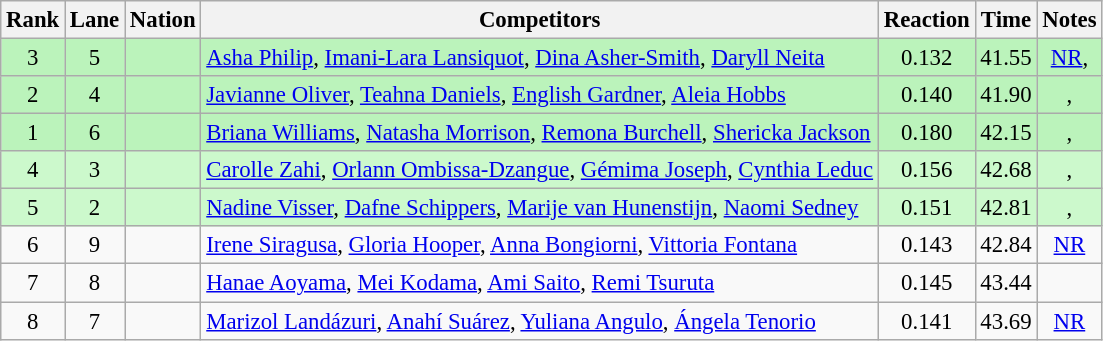<table class="wikitable sortable" style="text-align:center; font-size:95%">
<tr>
<th>Rank</th>
<th>Lane</th>
<th>Nation</th>
<th>Competitors</th>
<th>Reaction</th>
<th>Time</th>
<th>Notes</th>
</tr>
<tr style="background:#bbf3bb;">
<td>3</td>
<td>5</td>
<td align=left></td>
<td align=left><a href='#'>Asha Philip</a>, <a href='#'>Imani-Lara Lansiquot</a>, <a href='#'>Dina Asher-Smith</a>, <a href='#'>Daryll Neita</a></td>
<td>0.132</td>
<td>41.55</td>
<td><a href='#'>NR</a>, </td>
</tr>
<tr style="background:#bbf3bb;">
<td>2</td>
<td>4</td>
<td align=left></td>
<td align=left><a href='#'>Javianne Oliver</a>, <a href='#'>Teahna Daniels</a>, <a href='#'>English Gardner</a>, <a href='#'>Aleia Hobbs</a></td>
<td>0.140</td>
<td>41.90</td>
<td>, </td>
</tr>
<tr style="background:#bbf3bb;">
<td>1</td>
<td>6</td>
<td align=left></td>
<td align=left><a href='#'>Briana Williams</a>, <a href='#'>Natasha Morrison</a>, <a href='#'>Remona Burchell</a>, <a href='#'>Shericka Jackson</a></td>
<td>0.180</td>
<td>42.15</td>
<td>, </td>
</tr>
<tr style="background:#ccf9cc;">
<td>4</td>
<td>3</td>
<td align=left></td>
<td align=left><a href='#'>Carolle Zahi</a>, <a href='#'>Orlann Ombissa-Dzangue</a>, <a href='#'>Gémima Joseph</a>, <a href='#'>Cynthia Leduc</a></td>
<td>0.156</td>
<td>42.68</td>
<td>, </td>
</tr>
<tr style="background:#ccf9cc;">
<td>5</td>
<td>2</td>
<td align=left></td>
<td align=left><a href='#'>Nadine Visser</a>, <a href='#'>Dafne Schippers</a>, <a href='#'>Marije van Hunenstijn</a>, <a href='#'>Naomi Sedney</a></td>
<td>0.151</td>
<td>42.81</td>
<td>, </td>
</tr>
<tr>
<td>6</td>
<td>9</td>
<td align=left></td>
<td align=left><a href='#'>Irene Siragusa</a>, <a href='#'>Gloria Hooper</a>, <a href='#'>Anna Bongiorni</a>, <a href='#'>Vittoria Fontana</a></td>
<td>0.143</td>
<td>42.84</td>
<td><a href='#'>NR</a></td>
</tr>
<tr>
<td>7</td>
<td>8</td>
<td align=left></td>
<td align=left><a href='#'>Hanae Aoyama</a>, <a href='#'>Mei Kodama</a>, <a href='#'>Ami Saito</a>, <a href='#'>Remi Tsuruta</a></td>
<td>0.145</td>
<td>43.44</td>
<td></td>
</tr>
<tr>
<td>8</td>
<td>7</td>
<td align=left></td>
<td align=left><a href='#'>Marizol Landázuri</a>, <a href='#'>Anahí Suárez</a>, <a href='#'>Yuliana Angulo</a>, <a href='#'>Ángela Tenorio</a></td>
<td>0.141</td>
<td>43.69</td>
<td><a href='#'>NR</a></td>
</tr>
</table>
